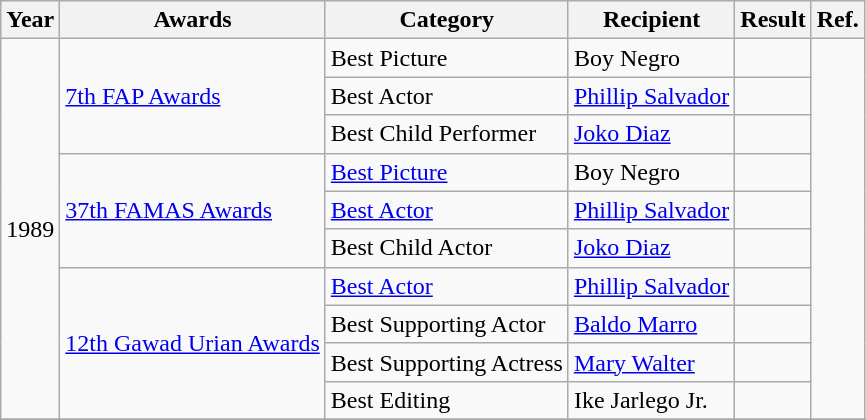<table class="wikitable">
<tr>
<th>Year</th>
<th>Awards</th>
<th>Category</th>
<th>Recipient</th>
<th>Result</th>
<th>Ref.</th>
</tr>
<tr>
<td rowspan="10">1989</td>
<td rowspan="3"><a href='#'>7th FAP Awards</a></td>
<td>Best Picture</td>
<td>Boy Negro</td>
<td></td>
<td rowspan="10"></td>
</tr>
<tr>
<td>Best Actor</td>
<td><a href='#'>Phillip Salvador</a></td>
<td></td>
</tr>
<tr>
<td>Best Child Performer</td>
<td><a href='#'>Joko Diaz</a></td>
<td></td>
</tr>
<tr>
<td rowspan="3"><a href='#'>37th FAMAS Awards</a></td>
<td><a href='#'>Best Picture</a></td>
<td>Boy Negro</td>
<td></td>
</tr>
<tr>
<td><a href='#'>Best Actor</a></td>
<td><a href='#'>Phillip Salvador</a></td>
<td></td>
</tr>
<tr>
<td>Best Child Actor</td>
<td><a href='#'>Joko Diaz</a></td>
<td></td>
</tr>
<tr>
<td rowspan="4"><a href='#'>12th Gawad Urian Awards</a></td>
<td><a href='#'>Best Actor</a></td>
<td><a href='#'>Phillip Salvador</a></td>
<td></td>
</tr>
<tr>
<td>Best Supporting Actor</td>
<td><a href='#'>Baldo Marro</a></td>
<td></td>
</tr>
<tr>
<td>Best Supporting Actress</td>
<td><a href='#'>Mary Walter</a></td>
<td></td>
</tr>
<tr>
<td>Best Editing</td>
<td>Ike Jarlego Jr.</td>
<td></td>
</tr>
<tr>
</tr>
</table>
